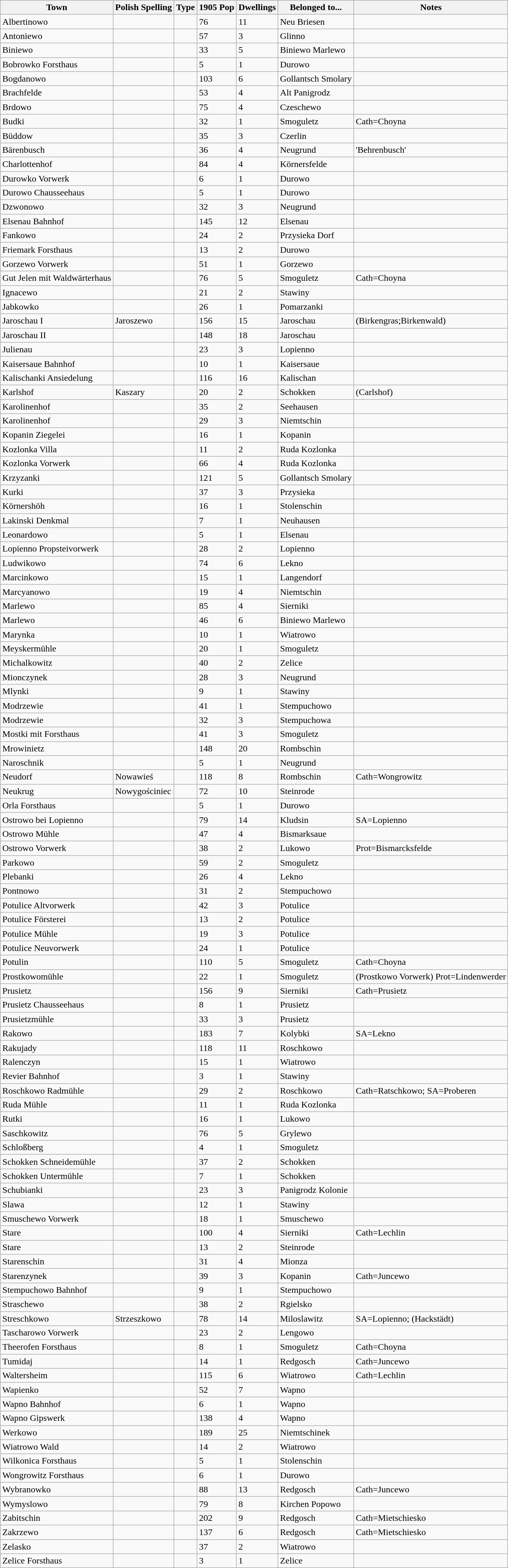<table class="wikitable">
<tr>
<th>Town</th>
<th>Polish Spelling</th>
<th>Type</th>
<th>1905 Pop</th>
<th>Dwellings</th>
<th>Belonged to...</th>
<th>Notes</th>
</tr>
<tr>
<td>Albertinowo</td>
<td></td>
<td></td>
<td>76</td>
<td>11</td>
<td>Neu Briesen</td>
<td></td>
</tr>
<tr>
<td>Antoniewo</td>
<td></td>
<td></td>
<td>57</td>
<td>3</td>
<td>Glinno</td>
<td></td>
</tr>
<tr>
<td>Biniewo</td>
<td></td>
<td></td>
<td>33</td>
<td>5</td>
<td>Biniewo Marlewo</td>
<td></td>
</tr>
<tr>
<td>Bobrowko Forsthaus</td>
<td></td>
<td></td>
<td>5</td>
<td>1</td>
<td>Durowo</td>
<td></td>
</tr>
<tr>
<td>Bogdanowo</td>
<td></td>
<td></td>
<td>103</td>
<td>6</td>
<td>Gollantsch Smolary</td>
<td></td>
</tr>
<tr>
<td>Brachfelde</td>
<td></td>
<td></td>
<td>53</td>
<td>4</td>
<td>Alt Panigrodz</td>
<td></td>
</tr>
<tr>
<td>Brdowo</td>
<td></td>
<td></td>
<td>75</td>
<td>4</td>
<td>Czeschewo</td>
<td></td>
</tr>
<tr>
<td>Budki</td>
<td></td>
<td></td>
<td>32</td>
<td>1</td>
<td>Smoguletz</td>
<td>Cath=Choyna</td>
</tr>
<tr>
<td>Büddow</td>
<td></td>
<td></td>
<td>35</td>
<td>3</td>
<td>Czerlin</td>
<td></td>
</tr>
<tr>
<td>Bärenbusch</td>
<td></td>
<td></td>
<td>36</td>
<td>4</td>
<td>Neugrund</td>
<td>'Behrenbusch'</td>
</tr>
<tr>
<td>Charlottenhof</td>
<td></td>
<td></td>
<td>84</td>
<td>4</td>
<td>Körnersfelde</td>
<td></td>
</tr>
<tr>
<td>Durowko Vorwerk</td>
<td></td>
<td></td>
<td>6</td>
<td>1</td>
<td>Durowo</td>
<td></td>
</tr>
<tr>
<td>Durowo Chausseehaus</td>
<td></td>
<td></td>
<td>5</td>
<td>1</td>
<td>Durowo</td>
<td></td>
</tr>
<tr>
<td>Dzwonowo</td>
<td></td>
<td></td>
<td>32</td>
<td>3</td>
<td>Neugrund</td>
<td></td>
</tr>
<tr>
<td>Elsenau Bahnhof</td>
<td></td>
<td></td>
<td>145</td>
<td>12</td>
<td>Elsenau</td>
<td></td>
</tr>
<tr>
<td>Fankowo</td>
<td></td>
<td></td>
<td>24</td>
<td>2</td>
<td>Przysieka Dorf</td>
<td></td>
</tr>
<tr>
<td>Friemark Forsthaus</td>
<td></td>
<td></td>
<td>13</td>
<td>2</td>
<td>Durowo</td>
<td></td>
</tr>
<tr>
<td>Gorzewo Vorwerk</td>
<td></td>
<td></td>
<td>51</td>
<td>1</td>
<td>Gorzewo</td>
<td></td>
</tr>
<tr>
<td>Gut Jelen mit Waldwärterhaus</td>
<td></td>
<td></td>
<td>76</td>
<td>5</td>
<td>Smoguletz</td>
<td>Cath=Choyna</td>
</tr>
<tr>
<td>Ignacewo</td>
<td></td>
<td></td>
<td>21</td>
<td>2</td>
<td>Stawiny</td>
<td></td>
</tr>
<tr>
<td>Jabkowko</td>
<td></td>
<td></td>
<td>26</td>
<td>1</td>
<td>Pomarzanki</td>
<td></td>
</tr>
<tr>
<td>Jaroschau I</td>
<td>Jaroszewo</td>
<td></td>
<td>156</td>
<td>15</td>
<td>Jaroschau</td>
<td>(Birkengras;Birkenwald)</td>
</tr>
<tr>
<td>Jaroschau II</td>
<td></td>
<td></td>
<td>148</td>
<td>18</td>
<td>Jaroschau</td>
<td></td>
</tr>
<tr>
<td>Julienau</td>
<td></td>
<td></td>
<td>23</td>
<td>3</td>
<td>Lopienno</td>
<td></td>
</tr>
<tr>
<td>Kaisersaue Bahnhof</td>
<td></td>
<td></td>
<td>10</td>
<td>1</td>
<td>Kaisersaue</td>
<td></td>
</tr>
<tr>
<td>Kalischanki Ansiedelung</td>
<td></td>
<td></td>
<td>116</td>
<td>16</td>
<td>Kalischan</td>
<td></td>
</tr>
<tr>
<td>Karlshof</td>
<td>Kaszary</td>
<td></td>
<td>20</td>
<td>2</td>
<td>Schokken</td>
<td>(Carlshof)</td>
</tr>
<tr>
<td>Karolinenhof</td>
<td></td>
<td></td>
<td>35</td>
<td>2</td>
<td>Seehausen</td>
<td></td>
</tr>
<tr>
<td>Karolinenhof</td>
<td></td>
<td></td>
<td>29</td>
<td>3</td>
<td>Niemtschin</td>
<td></td>
</tr>
<tr>
<td>Kopanin Ziegelei</td>
<td></td>
<td></td>
<td>16</td>
<td>1</td>
<td>Kopanin</td>
<td></td>
</tr>
<tr>
<td>Kozlonka Villa</td>
<td></td>
<td></td>
<td>11</td>
<td>2</td>
<td>Ruda Kozlonka</td>
<td></td>
</tr>
<tr>
<td>Kozlonka Vorwerk</td>
<td></td>
<td></td>
<td>66</td>
<td>4</td>
<td>Ruda Kozlonka</td>
<td></td>
</tr>
<tr>
<td>Krzyzanki</td>
<td></td>
<td></td>
<td>121</td>
<td>5</td>
<td>Gollantsch Smolary</td>
<td></td>
</tr>
<tr>
<td>Kurki</td>
<td></td>
<td></td>
<td>37</td>
<td>3</td>
<td>Przysieka</td>
<td></td>
</tr>
<tr>
<td>Körnershöh</td>
<td></td>
<td></td>
<td>16</td>
<td>1</td>
<td>Stolenschin</td>
<td></td>
</tr>
<tr>
<td>Lakinski Denkmal</td>
<td></td>
<td></td>
<td>7</td>
<td>1</td>
<td>Neuhausen</td>
<td></td>
</tr>
<tr>
<td>Leonardowo</td>
<td></td>
<td></td>
<td>5</td>
<td>1</td>
<td>Elsenau</td>
<td></td>
</tr>
<tr>
<td>Lopienno Propsteivorwerk</td>
<td></td>
<td></td>
<td>28</td>
<td>2</td>
<td>Lopienno</td>
<td></td>
</tr>
<tr>
<td>Ludwikowo</td>
<td></td>
<td></td>
<td>74</td>
<td>6</td>
<td>Lekno</td>
<td></td>
</tr>
<tr>
<td>Marcinkowo</td>
<td></td>
<td></td>
<td>15</td>
<td>1</td>
<td>Langendorf</td>
<td></td>
</tr>
<tr>
<td>Marcyanowo</td>
<td></td>
<td></td>
<td>19</td>
<td>4</td>
<td>Niemtschin</td>
<td></td>
</tr>
<tr>
<td>Marlewo</td>
<td></td>
<td></td>
<td>85</td>
<td>4</td>
<td>Sierniki</td>
<td></td>
</tr>
<tr>
<td>Marlewo</td>
<td></td>
<td></td>
<td>46</td>
<td>6</td>
<td>Biniewo Marlewo</td>
<td></td>
</tr>
<tr>
<td>Marynka</td>
<td></td>
<td></td>
<td>10</td>
<td>1</td>
<td>Wiatrowo</td>
<td></td>
</tr>
<tr>
<td>Meyskermühle</td>
<td></td>
<td></td>
<td>20</td>
<td>1</td>
<td>Smoguletz</td>
<td></td>
</tr>
<tr>
<td>Michalkowitz</td>
<td></td>
<td></td>
<td>40</td>
<td>2</td>
<td>Zelice</td>
<td></td>
</tr>
<tr>
<td>Mionczynek</td>
<td></td>
<td></td>
<td>28</td>
<td>3</td>
<td>Neugrund</td>
<td></td>
</tr>
<tr>
<td>Mlynki</td>
<td></td>
<td></td>
<td>9</td>
<td>1</td>
<td>Stawiny</td>
<td></td>
</tr>
<tr>
<td>Modrzewie</td>
<td></td>
<td></td>
<td>41</td>
<td>1</td>
<td>Stempuchowo</td>
<td></td>
</tr>
<tr>
<td>Modrzewie</td>
<td></td>
<td></td>
<td>32</td>
<td>3</td>
<td>Stempuchowa</td>
<td></td>
</tr>
<tr>
<td>Mostki mit Forsthaus</td>
<td></td>
<td></td>
<td>41</td>
<td>3</td>
<td>Smoguletz</td>
<td></td>
</tr>
<tr>
<td>Mrowinietz</td>
<td></td>
<td></td>
<td>148</td>
<td>20</td>
<td>Rombschin</td>
<td></td>
</tr>
<tr>
<td>Naroschnik</td>
<td></td>
<td></td>
<td>5</td>
<td>1</td>
<td>Neugrund</td>
<td></td>
</tr>
<tr>
<td>Neudorf</td>
<td>Nowawieś</td>
<td></td>
<td>118</td>
<td>8</td>
<td>Rombschin</td>
<td>Cath=Wongrowitz</td>
</tr>
<tr>
<td>Neukrug</td>
<td>Nowygościniec</td>
<td></td>
<td>72</td>
<td>10</td>
<td>Steinrode</td>
<td></td>
</tr>
<tr>
<td>Orla Forsthaus</td>
<td></td>
<td></td>
<td>5</td>
<td>1</td>
<td>Durowo</td>
<td></td>
</tr>
<tr>
<td>Ostrowo bei Lopienno</td>
<td></td>
<td></td>
<td>79</td>
<td>14</td>
<td>Kludsin</td>
<td>SA=Lopienno</td>
</tr>
<tr>
<td>Ostrowo Mühle</td>
<td></td>
<td></td>
<td>47</td>
<td>4</td>
<td>Bismarksaue</td>
<td></td>
</tr>
<tr>
<td>Ostrowo Vorwerk</td>
<td></td>
<td></td>
<td>38</td>
<td>2</td>
<td>Lukowo</td>
<td>Prot=Bismarcksfelde</td>
</tr>
<tr>
<td>Parkowo</td>
<td></td>
<td></td>
<td>59</td>
<td>2</td>
<td>Smoguletz</td>
<td></td>
</tr>
<tr>
<td>Plebanki</td>
<td></td>
<td></td>
<td>26</td>
<td>4</td>
<td>Lekno</td>
<td></td>
</tr>
<tr>
<td>Pontnowo</td>
<td></td>
<td></td>
<td>31</td>
<td>2</td>
<td>Stempuchowo</td>
<td></td>
</tr>
<tr>
<td>Potulice Altvorwerk</td>
<td></td>
<td></td>
<td>42</td>
<td>3</td>
<td>Potulice</td>
<td></td>
</tr>
<tr>
<td>Potulice Försterei</td>
<td></td>
<td></td>
<td>13</td>
<td>2</td>
<td>Potulice</td>
<td></td>
</tr>
<tr>
<td>Potulice Mühle</td>
<td></td>
<td></td>
<td>19</td>
<td>3</td>
<td>Potulice</td>
<td></td>
</tr>
<tr>
<td>Potulice Neuvorwerk</td>
<td></td>
<td></td>
<td>24</td>
<td>1</td>
<td>Potulice</td>
<td></td>
</tr>
<tr>
<td>Potulin</td>
<td></td>
<td></td>
<td>110</td>
<td>5</td>
<td>Smoguletz</td>
<td>Cath=Choyna</td>
</tr>
<tr>
<td>Prostkowomühle</td>
<td></td>
<td></td>
<td>22</td>
<td>1</td>
<td>Smoguletz</td>
<td>(Prostkowo Vorwerk) Prot=Lindenwerder</td>
</tr>
<tr>
<td>Prusietz</td>
<td></td>
<td></td>
<td>156</td>
<td>9</td>
<td>Sierniki</td>
<td>Cath=Prusietz</td>
</tr>
<tr>
<td>Prusietz Chausseehaus</td>
<td></td>
<td></td>
<td>8</td>
<td>1</td>
<td>Prusietz</td>
<td></td>
</tr>
<tr>
<td>Prusietzmühle</td>
<td></td>
<td></td>
<td>33</td>
<td>3</td>
<td>Prusietz</td>
<td></td>
</tr>
<tr>
<td>Rakowo</td>
<td></td>
<td></td>
<td>183</td>
<td>7</td>
<td>Kolybki</td>
<td>SA=Lekno</td>
</tr>
<tr>
<td>Rakujady</td>
<td></td>
<td></td>
<td>118</td>
<td>11</td>
<td>Roschkowo</td>
<td></td>
</tr>
<tr>
<td>Ralenczyn</td>
<td></td>
<td></td>
<td>15</td>
<td>1</td>
<td>Wiatrowo</td>
<td></td>
</tr>
<tr>
<td>Revier Bahnhof</td>
<td></td>
<td></td>
<td>3</td>
<td>1</td>
<td>Stawiny</td>
<td></td>
</tr>
<tr>
<td>Roschkowo Radmühle</td>
<td></td>
<td></td>
<td>29</td>
<td>2</td>
<td>Roschkowo</td>
<td>Cath=Ratschkowo; SA=Proberen</td>
</tr>
<tr>
<td>Ruda Mühle</td>
<td></td>
<td></td>
<td>11</td>
<td>1</td>
<td>Ruda Kozlonka</td>
<td></td>
</tr>
<tr>
<td>Rutki</td>
<td></td>
<td></td>
<td>16</td>
<td>1</td>
<td>Lukowo</td>
<td></td>
</tr>
<tr>
<td>Saschkowitz</td>
<td></td>
<td></td>
<td>76</td>
<td>5</td>
<td>Grylewo</td>
<td></td>
</tr>
<tr>
<td>Schloßberg</td>
<td></td>
<td></td>
<td>4</td>
<td>1</td>
<td>Smoguletz</td>
<td></td>
</tr>
<tr>
<td>Schokken Schneidemühle</td>
<td></td>
<td></td>
<td>37</td>
<td>2</td>
<td>Schokken</td>
<td></td>
</tr>
<tr>
<td>Schokken Untermühle</td>
<td></td>
<td></td>
<td>7</td>
<td>1</td>
<td>Schokken</td>
<td></td>
</tr>
<tr>
<td>Schubianki</td>
<td></td>
<td></td>
<td>23</td>
<td>3</td>
<td>Panigrodz Kolonie</td>
<td></td>
</tr>
<tr>
<td>Slawa</td>
<td></td>
<td></td>
<td>12</td>
<td>1</td>
<td>Stawiny</td>
<td></td>
</tr>
<tr>
<td>Smuschewo Vorwerk</td>
<td></td>
<td></td>
<td>18</td>
<td>1</td>
<td>Smuschewo</td>
<td></td>
</tr>
<tr>
<td>Stare</td>
<td></td>
<td></td>
<td>100</td>
<td>4</td>
<td>Sierniki</td>
<td>Cath=Lechlin</td>
</tr>
<tr>
<td>Stare</td>
<td></td>
<td></td>
<td>13</td>
<td>2</td>
<td>Steinrode</td>
<td></td>
</tr>
<tr>
<td>Starenschin</td>
<td></td>
<td></td>
<td>31</td>
<td>4</td>
<td>Mionza</td>
<td></td>
</tr>
<tr>
<td>Starenzynek</td>
<td></td>
<td></td>
<td>39</td>
<td>3</td>
<td>Kopanin</td>
<td>Cath=Juncewo</td>
</tr>
<tr>
<td>Stempuchowo Bahnhof</td>
<td></td>
<td></td>
<td>9</td>
<td>1</td>
<td>Stempuchowo</td>
<td></td>
</tr>
<tr>
<td>Straschewo</td>
<td></td>
<td></td>
<td>38</td>
<td>2</td>
<td>Rgielsko</td>
<td></td>
</tr>
<tr>
<td>Streschkowo</td>
<td>Strzeszkowo</td>
<td></td>
<td>78</td>
<td>14</td>
<td>Miloslawitz</td>
<td>SA=Lopienno; (Hackstädt)</td>
</tr>
<tr>
<td>Tascharowo Vorwerk</td>
<td></td>
<td></td>
<td>23</td>
<td>2</td>
<td>Lengowo</td>
<td></td>
</tr>
<tr>
<td>Theerofen Forsthaus</td>
<td></td>
<td></td>
<td>8</td>
<td>1</td>
<td>Smoguletz</td>
<td>Cath=Choyna</td>
</tr>
<tr>
<td>Tumidaj</td>
<td></td>
<td></td>
<td>14</td>
<td>1</td>
<td>Redgosch</td>
<td>Cath=Juncewo</td>
</tr>
<tr>
<td>Waltersheim</td>
<td></td>
<td></td>
<td>115</td>
<td>6</td>
<td>Wiatrowo</td>
<td>Cath=Lechlin</td>
</tr>
<tr>
<td>Wapienko</td>
<td></td>
<td></td>
<td>52</td>
<td>7</td>
<td>Wapno</td>
<td></td>
</tr>
<tr>
<td>Wapno Bahnhof</td>
<td></td>
<td></td>
<td>6</td>
<td>1</td>
<td>Wapno</td>
<td></td>
</tr>
<tr>
<td>Wapno Gipswerk</td>
<td></td>
<td></td>
<td>138</td>
<td>4</td>
<td>Wapno</td>
<td></td>
</tr>
<tr>
<td>Werkowo</td>
<td></td>
<td></td>
<td>189</td>
<td>25</td>
<td>Niemtschinek</td>
<td></td>
</tr>
<tr>
<td>Wiatrowo Wald</td>
<td></td>
<td></td>
<td>14</td>
<td>2</td>
<td>Wiatrowo</td>
<td></td>
</tr>
<tr>
<td>Wilkonica Forsthaus</td>
<td></td>
<td></td>
<td>5</td>
<td>1</td>
<td>Stolenschin</td>
<td></td>
</tr>
<tr>
<td>Wongrowitz Forsthaus</td>
<td></td>
<td></td>
<td>6</td>
<td>1</td>
<td>Durowo</td>
<td></td>
</tr>
<tr>
<td>Wybranowko</td>
<td></td>
<td></td>
<td>88</td>
<td>13</td>
<td>Redgosch</td>
<td>Cath=Juncewo</td>
</tr>
<tr>
<td>Wymyslowo</td>
<td></td>
<td></td>
<td>79</td>
<td>8</td>
<td>Kirchen Popowo</td>
<td></td>
</tr>
<tr>
<td>Zabitschin</td>
<td></td>
<td></td>
<td>202</td>
<td>9</td>
<td>Redgosch</td>
<td>Cath=Mietschiesko</td>
</tr>
<tr>
<td>Zakrzewo</td>
<td></td>
<td></td>
<td>137</td>
<td>6</td>
<td>Redgosch</td>
<td>Cath=Mietschiesko</td>
</tr>
<tr>
<td>Zelasko</td>
<td></td>
<td></td>
<td>37</td>
<td>2</td>
<td>Wiatrowo</td>
<td></td>
</tr>
<tr>
<td>Zelice Forsthaus</td>
<td></td>
<td></td>
<td>3</td>
<td>1</td>
<td>Zelice</td>
<td></td>
</tr>
</table>
